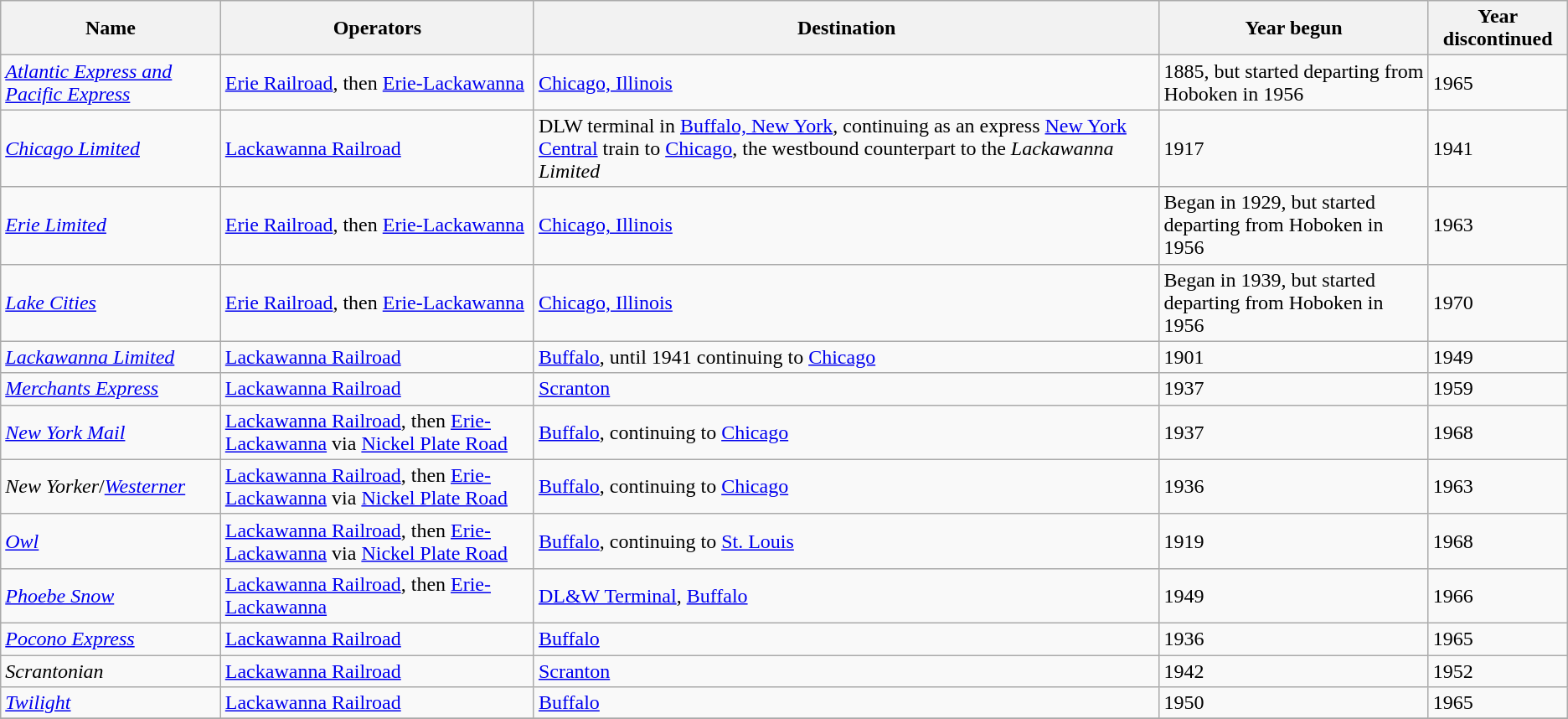<table class="wikitable sortable">
<tr>
<th>Name</th>
<th>Operators</th>
<th>Destination</th>
<th>Year begun</th>
<th>Year discontinued</th>
</tr>
<tr>
<td><em><a href='#'>Atlantic Express and Pacific Express</a></em></td>
<td><a href='#'>Erie Railroad</a>, then <a href='#'>Erie-Lackawanna</a></td>
<td><a href='#'>Chicago, Illinois</a></td>
<td>1885, but started departing from Hoboken in 1956</td>
<td>1965</td>
</tr>
<tr>
<td><em><a href='#'>Chicago Limited</a></em></td>
<td><a href='#'>Lackawanna Railroad</a></td>
<td>DLW terminal in <a href='#'>Buffalo, New York</a>, continuing as an express <a href='#'>New York Central</a> train to <a href='#'>Chicago</a>, the westbound counterpart to the <em>Lackawanna Limited</em></td>
<td>1917</td>
<td>1941</td>
</tr>
<tr>
<td><em><a href='#'>Erie Limited</a></em></td>
<td><a href='#'>Erie Railroad</a>, then <a href='#'>Erie-Lackawanna</a></td>
<td><a href='#'>Chicago, Illinois</a></td>
<td>Began in 1929, but started departing from Hoboken in 1956</td>
<td>1963</td>
</tr>
<tr>
<td><em><a href='#'>Lake Cities</a></em></td>
<td><a href='#'>Erie Railroad</a>, then <a href='#'>Erie-Lackawanna</a></td>
<td><a href='#'>Chicago, Illinois</a></td>
<td>Began in 1939, but started departing from Hoboken in 1956</td>
<td>1970</td>
</tr>
<tr>
<td><em><a href='#'>Lackawanna Limited</a></em></td>
<td><a href='#'>Lackawanna Railroad</a></td>
<td><a href='#'>Buffalo</a>, until 1941 continuing to <a href='#'>Chicago</a></td>
<td>1901</td>
<td>1949</td>
</tr>
<tr>
<td><em><a href='#'>Merchants Express</a></em></td>
<td><a href='#'>Lackawanna Railroad</a></td>
<td><a href='#'>Scranton</a></td>
<td>1937</td>
<td>1959</td>
</tr>
<tr>
<td><em><a href='#'>New York Mail</a></em></td>
<td><a href='#'>Lackawanna Railroad</a>, then <a href='#'>Erie-Lackawanna</a> via <a href='#'>Nickel Plate Road</a></td>
<td><a href='#'>Buffalo</a>, continuing to <a href='#'>Chicago</a></td>
<td>1937</td>
<td>1968</td>
</tr>
<tr>
<td><em>New Yorker</em>/<em><a href='#'>Westerner</a></em></td>
<td><a href='#'>Lackawanna Railroad</a>, then <a href='#'>Erie-Lackawanna</a> via <a href='#'>Nickel Plate Road</a></td>
<td><a href='#'>Buffalo</a>, continuing to <a href='#'>Chicago</a></td>
<td>1936</td>
<td>1963</td>
</tr>
<tr>
<td><em><a href='#'>Owl</a></em></td>
<td><a href='#'>Lackawanna Railroad</a>, then <a href='#'>Erie-Lackawanna</a> via <a href='#'>Nickel Plate Road</a></td>
<td><a href='#'>Buffalo</a>, continuing to <a href='#'>St. Louis</a></td>
<td>1919</td>
<td>1968</td>
</tr>
<tr>
<td><em><a href='#'>Phoebe Snow</a></em></td>
<td><a href='#'>Lackawanna Railroad</a>, then <a href='#'>Erie-Lackawanna</a></td>
<td><a href='#'>DL&W Terminal</a>, <a href='#'>Buffalo</a></td>
<td>1949</td>
<td>1966</td>
</tr>
<tr>
<td><em><a href='#'>Pocono Express</a></em></td>
<td><a href='#'>Lackawanna Railroad</a></td>
<td><a href='#'>Buffalo</a></td>
<td>1936</td>
<td>1965</td>
</tr>
<tr>
<td><em>Scrantonian</em></td>
<td><a href='#'>Lackawanna Railroad</a></td>
<td><a href='#'>Scranton</a></td>
<td>1942</td>
<td>1952</td>
</tr>
<tr>
<td><em><a href='#'>Twilight</a></em></td>
<td><a href='#'>Lackawanna Railroad</a></td>
<td><a href='#'>Buffalo</a></td>
<td>1950</td>
<td>1965</td>
</tr>
<tr>
</tr>
</table>
